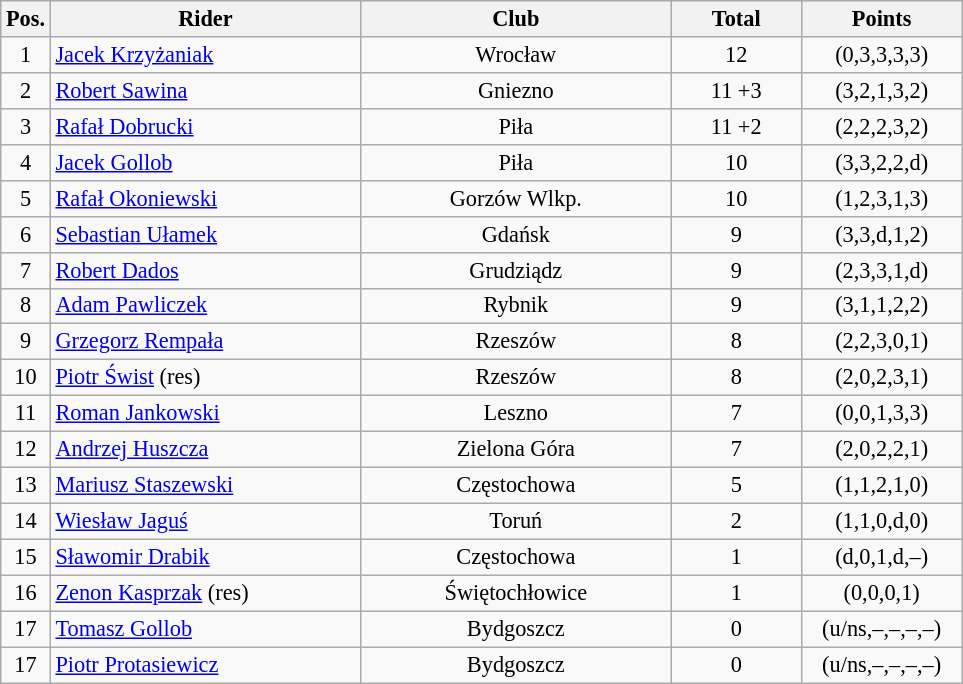<table class=wikitable style="font-size:93%;">
<tr>
<th width=25px>Pos.</th>
<th width=200px>Rider</th>
<th width=200px>Club</th>
<th width=80px>Total</th>
<th width=100px>Points</th>
</tr>
<tr align=center>
<td>1</td>
<td align=left><a href='#'>Jacek Krzyżaniak</a></td>
<td>Wrocław</td>
<td>12</td>
<td>(0,3,3,3,3)</td>
</tr>
<tr align=center>
<td>2</td>
<td align=left><a href='#'>Robert Sawina</a></td>
<td>Gniezno</td>
<td>11 +3</td>
<td>(3,2,1,3,2)</td>
</tr>
<tr align=center>
<td>3</td>
<td align=left><a href='#'>Rafał Dobrucki</a></td>
<td>Piła</td>
<td>11 +2</td>
<td>(2,2,2,3,2)</td>
</tr>
<tr align=center>
<td>4</td>
<td align=left><a href='#'>Jacek Gollob</a></td>
<td>Piła</td>
<td>10</td>
<td>(3,3,2,2,d)</td>
</tr>
<tr align=center>
<td>5</td>
<td align=left><a href='#'>Rafał Okoniewski</a></td>
<td>Gorzów Wlkp.</td>
<td>10</td>
<td>(1,2,3,1,3)</td>
</tr>
<tr align=center>
<td>6</td>
<td align=left><a href='#'>Sebastian Ułamek</a></td>
<td>Gdańsk</td>
<td>9</td>
<td>(3,3,d,1,2)</td>
</tr>
<tr align=center>
<td>7</td>
<td align=left><a href='#'>Robert Dados</a></td>
<td>Grudziądz</td>
<td>9</td>
<td>(2,3,3,1,d)</td>
</tr>
<tr align=center>
<td>8</td>
<td align=left><a href='#'>Adam Pawliczek</a></td>
<td>Rybnik</td>
<td>9</td>
<td>(3,1,1,2,2)</td>
</tr>
<tr align=center>
<td>9</td>
<td align=left><a href='#'>Grzegorz Rempała</a></td>
<td>Rzeszów</td>
<td>8</td>
<td>(2,2,3,0,1)</td>
</tr>
<tr align=center>
<td>10</td>
<td align=left><a href='#'>Piotr Świst</a> (res)</td>
<td>Rzeszów</td>
<td>8</td>
<td>(2,0,2,3,1)</td>
</tr>
<tr align=center>
<td>11</td>
<td align=left><a href='#'>Roman Jankowski</a></td>
<td>Leszno</td>
<td>7</td>
<td>(0,0,1,3,3)</td>
</tr>
<tr align=center>
<td>12</td>
<td align=left><a href='#'>Andrzej Huszcza</a></td>
<td>Zielona Góra</td>
<td>7</td>
<td>(2,0,2,2,1)</td>
</tr>
<tr align=center>
<td>13</td>
<td align=left><a href='#'>Mariusz Staszewski</a></td>
<td>Częstochowa</td>
<td>5</td>
<td>(1,1,2,1,0)</td>
</tr>
<tr align=center>
<td>14</td>
<td align=left><a href='#'>Wiesław Jaguś</a></td>
<td>Toruń</td>
<td>2</td>
<td>(1,1,0,d,0)</td>
</tr>
<tr align=center>
<td>15</td>
<td align=left><a href='#'>Sławomir Drabik</a></td>
<td>Częstochowa</td>
<td>1</td>
<td>(d,0,1,d,–)</td>
</tr>
<tr align=center>
<td>16</td>
<td align=left><a href='#'>Zenon Kasprzak</a>	(res)</td>
<td>Świętochłowice</td>
<td>1</td>
<td>(0,0,0,1)</td>
</tr>
<tr align=center>
<td>17</td>
<td align=left><a href='#'>Tomasz Gollob</a></td>
<td>Bydgoszcz</td>
<td>0</td>
<td>(u/ns,–,–,–,–)</td>
</tr>
<tr align=center>
<td>17</td>
<td align=left><a href='#'>Piotr Protasiewicz</a></td>
<td>Bydgoszcz</td>
<td>0</td>
<td>(u/ns,–,–,–,–)</td>
</tr>
</table>
